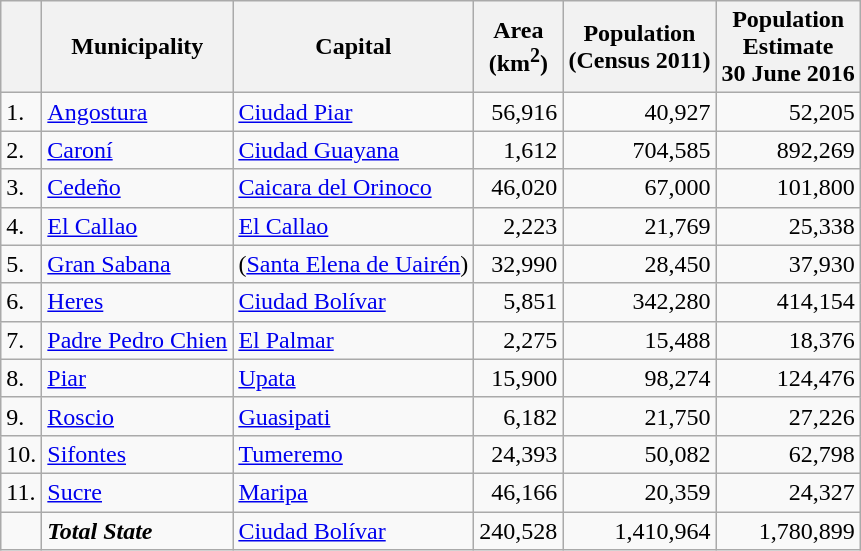<table class="wikitable">
<tr>
<th></th>
<th>Municipality</th>
<th>Capital</th>
<th>Area<br>(km<sup>2</sup>)</th>
<th>Population<br>(Census 2011)</th>
<th>Population<br>Estimate<br>30 June 2016</th>
</tr>
<tr>
<td>1.</td>
<td><a href='#'>Angostura</a></td>
<td><a href='#'>Ciudad Piar</a></td>
<td align="right">56,916</td>
<td align="right">40,927</td>
<td align="right">52,205</td>
</tr>
<tr>
<td>2.</td>
<td><a href='#'>Caroní</a></td>
<td><a href='#'>Ciudad Guayana</a></td>
<td align="right">1,612</td>
<td align="right">704,585</td>
<td align="right">892,269</td>
</tr>
<tr>
<td>3.</td>
<td><a href='#'>Cedeño</a></td>
<td><a href='#'>Caicara del Orinoco</a></td>
<td align="right">46,020</td>
<td align="right">67,000</td>
<td align="right">101,800</td>
</tr>
<tr>
<td>4.</td>
<td><a href='#'>El Callao</a></td>
<td><a href='#'>El Callao</a></td>
<td align="right">2,223</td>
<td align="right">21,769</td>
<td align="right">25,338</td>
</tr>
<tr>
<td>5.</td>
<td><a href='#'>Gran Sabana</a></td>
<td>(<a href='#'>Santa Elena de Uairén</a>)</td>
<td align="right">32,990</td>
<td align="right">28,450</td>
<td align="right">37,930</td>
</tr>
<tr>
<td>6.</td>
<td><a href='#'>Heres</a></td>
<td><a href='#'>Ciudad Bolívar</a></td>
<td align="right">5,851</td>
<td align="right">342,280</td>
<td align="right">414,154</td>
</tr>
<tr>
<td>7.</td>
<td><a href='#'>Padre Pedro Chien</a></td>
<td><a href='#'>El Palmar</a></td>
<td align="right">2,275</td>
<td align="right">15,488</td>
<td align="right">18,376</td>
</tr>
<tr>
<td>8.</td>
<td><a href='#'>Piar</a></td>
<td><a href='#'>Upata</a></td>
<td align="right">15,900</td>
<td align="right">98,274</td>
<td align="right">124,476</td>
</tr>
<tr>
<td>9.</td>
<td><a href='#'>Roscio</a></td>
<td><a href='#'>Guasipati</a></td>
<td align="right">6,182</td>
<td align="right">21,750</td>
<td align="right">27,226</td>
</tr>
<tr>
<td>10.</td>
<td><a href='#'>Sifontes</a></td>
<td><a href='#'>Tumeremo</a></td>
<td align="right">24,393</td>
<td align="right">50,082</td>
<td align="right">62,798</td>
</tr>
<tr>
<td>11.</td>
<td><a href='#'>Sucre</a></td>
<td><a href='#'>Maripa</a></td>
<td align="right">46,166</td>
<td align="right">20,359</td>
<td align="right">24,327</td>
</tr>
<tr>
<td></td>
<td><strong><em>Total State</em></strong></td>
<td><a href='#'>Ciudad Bolívar</a></td>
<td align="right">240,528</td>
<td align="right">1,410,964</td>
<td align="right">1,780,899</td>
</tr>
</table>
